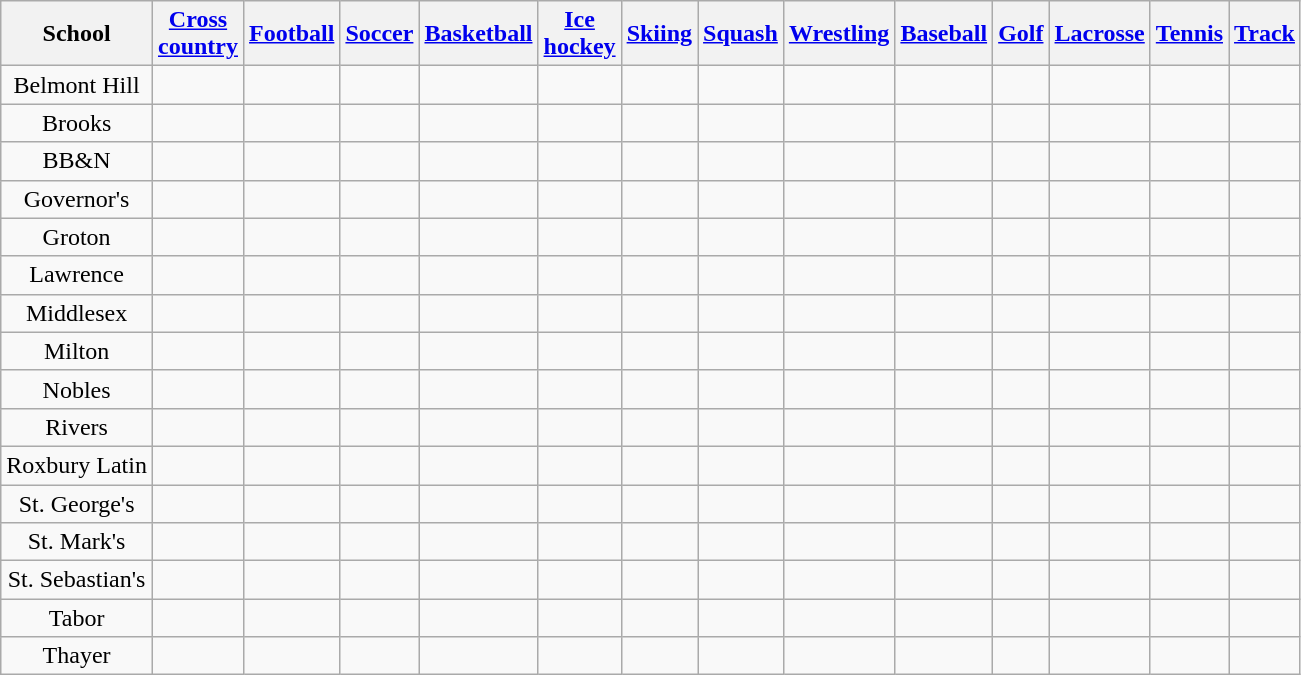<table class="wikitable" style="text-align:center;">
<tr style="text-align:center">
<th>School</th>
<th><a href='#'>Cross<br>country</a></th>
<th><a href='#'>Football</a></th>
<th><a href='#'>Soccer</a></th>
<th><a href='#'>Basketball</a></th>
<th><a href='#'>Ice<br>hockey</a></th>
<th><a href='#'>Skiing</a></th>
<th><a href='#'>Squash</a></th>
<th><a href='#'>Wrestling</a></th>
<th><a href='#'>Baseball</a></th>
<th><a href='#'>Golf</a></th>
<th><a href='#'>Lacrosse</a></th>
<th><a href='#'>Tennis</a></th>
<th><a href='#'>Track</a></th>
</tr>
<tr style="text-align:center">
<td>Belmont Hill</td>
<td></td>
<td></td>
<td></td>
<td></td>
<td></td>
<td></td>
<td></td>
<td></td>
<td></td>
<td></td>
<td></td>
<td></td>
<td></td>
</tr>
<tr style="text-align:center">
<td>Brooks</td>
<td></td>
<td></td>
<td></td>
<td></td>
<td></td>
<td></td>
<td></td>
<td></td>
<td></td>
<td></td>
<td></td>
<td></td>
<td></td>
</tr>
<tr style="text-align:center">
<td>BB&N</td>
<td></td>
<td></td>
<td></td>
<td></td>
<td></td>
<td></td>
<td></td>
<td></td>
<td></td>
<td></td>
<td></td>
<td></td>
<td></td>
</tr>
<tr style="text-align:center">
<td>Governor's</td>
<td></td>
<td></td>
<td></td>
<td></td>
<td></td>
<td></td>
<td></td>
<td></td>
<td></td>
<td></td>
<td></td>
<td></td>
<td></td>
</tr>
<tr style="text-align:center">
<td>Groton</td>
<td></td>
<td></td>
<td></td>
<td></td>
<td></td>
<td></td>
<td></td>
<td></td>
<td></td>
<td></td>
<td></td>
<td></td>
<td></td>
</tr>
<tr style="text-align:center">
<td>Lawrence</td>
<td></td>
<td></td>
<td></td>
<td></td>
<td></td>
<td></td>
<td></td>
<td></td>
<td></td>
<td></td>
<td></td>
<td></td>
<td></td>
</tr>
<tr style="text-align:center">
<td>Middlesex</td>
<td></td>
<td></td>
<td></td>
<td></td>
<td></td>
<td></td>
<td></td>
<td></td>
<td></td>
<td></td>
<td></td>
<td></td>
<td></td>
</tr>
<tr style="text-align:center">
<td>Milton</td>
<td></td>
<td></td>
<td></td>
<td></td>
<td></td>
<td></td>
<td></td>
<td></td>
<td></td>
<td></td>
<td></td>
<td></td>
<td></td>
</tr>
<tr style="text-align:center">
<td>Nobles</td>
<td></td>
<td></td>
<td></td>
<td></td>
<td></td>
<td></td>
<td></td>
<td></td>
<td></td>
<td></td>
<td></td>
<td></td>
<td></td>
</tr>
<tr style="text-align:center">
<td>Rivers</td>
<td></td>
<td></td>
<td></td>
<td></td>
<td></td>
<td></td>
<td></td>
<td></td>
<td></td>
<td></td>
<td></td>
<td></td>
<td></td>
</tr>
<tr style="text-align:center">
<td>Roxbury Latin</td>
<td></td>
<td></td>
<td></td>
<td></td>
<td></td>
<td></td>
<td></td>
<td></td>
<td></td>
<td></td>
<td></td>
<td></td>
<td></td>
</tr>
<tr style="text-align:center">
<td>St. George's</td>
<td></td>
<td></td>
<td></td>
<td></td>
<td></td>
<td></td>
<td></td>
<td></td>
<td></td>
<td></td>
<td></td>
<td></td>
<td></td>
</tr>
<tr style="text-align:center">
<td>St. Mark's</td>
<td></td>
<td></td>
<td></td>
<td></td>
<td></td>
<td></td>
<td></td>
<td></td>
<td></td>
<td></td>
<td></td>
<td></td>
<td></td>
</tr>
<tr style="text-align:center">
<td>St. Sebastian's</td>
<td></td>
<td></td>
<td></td>
<td></td>
<td></td>
<td></td>
<td></td>
<td></td>
<td></td>
<td></td>
<td></td>
<td></td>
<td></td>
</tr>
<tr style="text-align:center">
<td>Tabor</td>
<td></td>
<td></td>
<td></td>
<td></td>
<td></td>
<td></td>
<td></td>
<td></td>
<td></td>
<td></td>
<td></td>
<td></td>
<td></td>
</tr>
<tr style="text-align:center">
<td>Thayer</td>
<td></td>
<td></td>
<td></td>
<td></td>
<td></td>
<td></td>
<td></td>
<td></td>
<td></td>
<td></td>
<td></td>
<td></td>
<td></td>
</tr>
</table>
